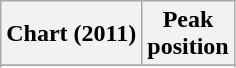<table class="wikitable sortable plainrowheaders" style="text-align:center">
<tr>
<th scope="col">Chart (2011)</th>
<th scope="col">Peak<br>position</th>
</tr>
<tr>
</tr>
<tr>
</tr>
</table>
